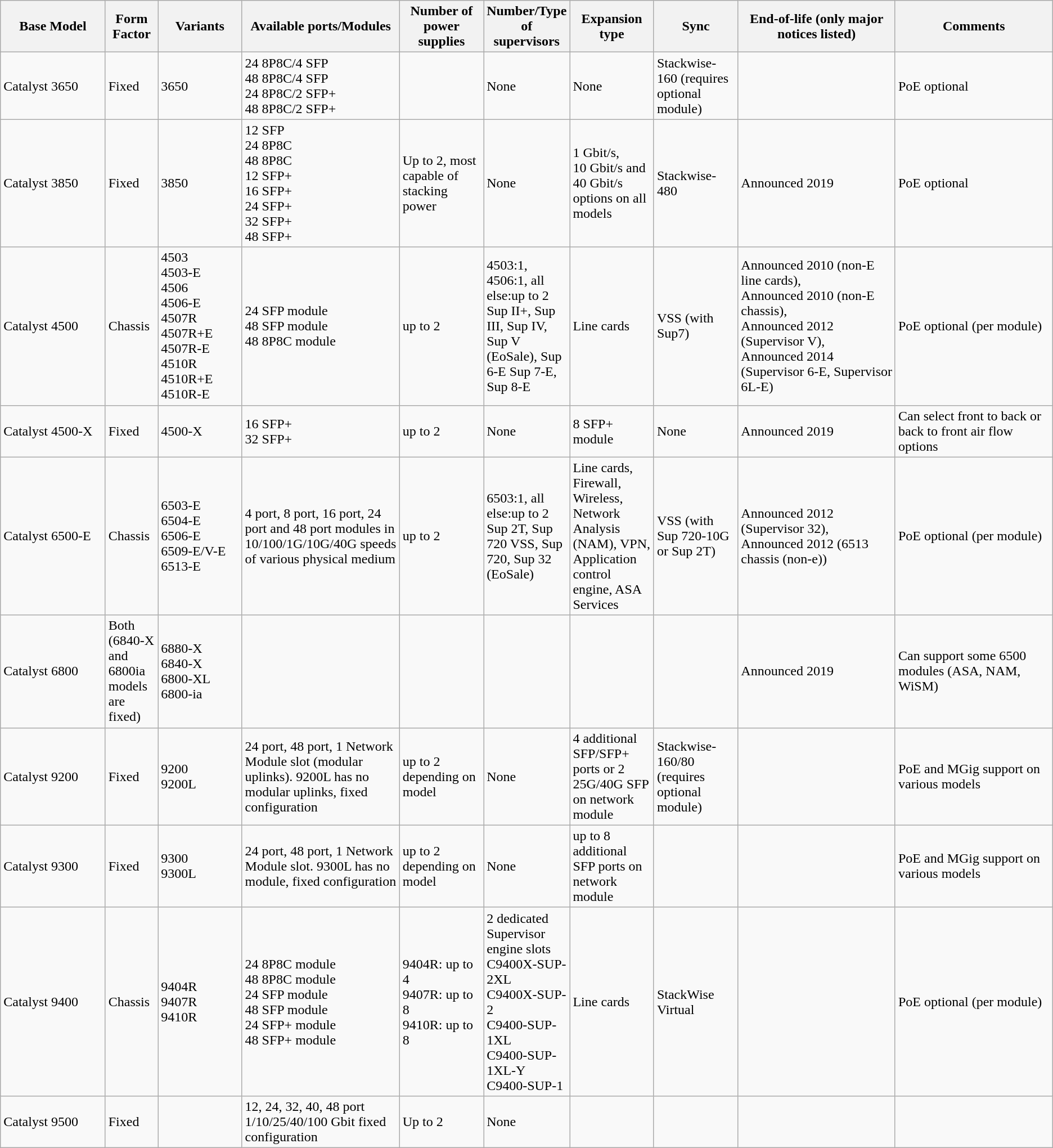<table class="wikitable collapsible" style="clear:both;">
<tr>
<th width="10%">Base Model</th>
<th width="5%">Form Factor</th>
<th width="8%">Variants</th>
<th width="15%">Available ports/Modules</th>
<th width="8%">Number of power supplies</th>
<th width="8%">Number/Type of supervisors</th>
<th width="8%">Expansion type</th>
<th width="8%">Sync</th>
<th width="15%">End-of-life (only major notices listed)</th>
<th width="15%">Comments</th>
</tr>
<tr>
<td>Catalyst 3650</td>
<td>Fixed</td>
<td>3650</td>
<td>24 8P8C/4 SFP<br>48 8P8C/4 SFP<br>24 8P8C/2 SFP+<br>48 8P8C/2 SFP+</td>
<td></td>
<td>None</td>
<td>None</td>
<td>Stackwise-160 (requires optional module)</td>
<td></td>
<td>PoE optional</td>
</tr>
<tr>
<td>Catalyst 3850</td>
<td>Fixed</td>
<td>3850</td>
<td>12 SFP<br>24 8P8C<br>48 8P8C<br>12 SFP+<br>16 SFP+<br>24 SFP+<br>32 SFP+<br>48 SFP+</td>
<td>Up to 2, most capable of stacking power</td>
<td>None</td>
<td>1 Gbit/s, 10 Gbit/s and 40 Gbit/s options on all models</td>
<td>Stackwise-480</td>
<td>Announced 2019</td>
<td>PoE optional</td>
</tr>
<tr>
<td>Catalyst 4500</td>
<td>Chassis</td>
<td>4503<br>4503-E<br>4506<br>4506-E<br>4507R<br>4507R+E<br>4507R-E<br>4510R<br>4510R+E<br>4510R-E</td>
<td>24 SFP module<br>48 SFP module<br>48 8P8C module</td>
<td>up to 2</td>
<td>4503:1, 4506:1, all else:up to 2<br>Sup II+, Sup III, Sup IV, Sup V (EoSale), Sup 6-E Sup 7-E, Sup 8-E</td>
<td>Line cards</td>
<td>VSS (with Sup7)</td>
<td>Announced 2010 (non-E line cards),<br>Announced 2010 (non-E chassis),<br>Announced 2012 (Supervisor V),<br>Announced 2014 (Supervisor 6-E, Supervisor 6L-E)</td>
<td>PoE optional (per module)</td>
</tr>
<tr>
<td>Catalyst 4500-X</td>
<td>Fixed</td>
<td>4500-X</td>
<td>16 SFP+<br>32 SFP+</td>
<td>up to 2</td>
<td>None</td>
<td>8 SFP+ module</td>
<td>None</td>
<td>Announced 2019</td>
<td>Can select front to back or back to front air flow options</td>
</tr>
<tr>
<td>Catalyst 6500-E</td>
<td>Chassis</td>
<td>6503-E<br>6504-E<br>6506-E<br>6509-E/V-E<br>6513-E</td>
<td>4 port, 8 port, 16 port, 24 port and 48 port modules in 10/100/1G/10G/40G speeds of various physical medium</td>
<td>up to 2</td>
<td>6503:1, all else:up to 2<br>Sup 2T, Sup 720 VSS, Sup 720, Sup 32 (EoSale)</td>
<td>Line cards, Firewall, Wireless, Network Analysis (NAM), VPN, Application control engine, ASA Services</td>
<td>VSS (with Sup 720-10G or Sup 2T)</td>
<td>Announced 2012 (Supervisor 32),<br>Announced 2012 (6513 chassis (non-e))</td>
<td>PoE optional (per module)</td>
</tr>
<tr>
<td>Catalyst 6800</td>
<td>Both (6840-X and 6800ia models are fixed)</td>
<td>6880-X<br>6840-X<br>6800-XL<br>6800-ia</td>
<td></td>
<td></td>
<td></td>
<td></td>
<td></td>
<td>Announced 2019</td>
<td>Can support some 6500 modules (ASA, NAM, WiSM)</td>
</tr>
<tr>
<td>Catalyst 9200</td>
<td>Fixed</td>
<td>9200<br>9200L</td>
<td>24 port, 48 port, 1 Network Module slot (modular uplinks).  9200L has no modular uplinks, fixed configuration</td>
<td>up to 2 depending on model</td>
<td>None</td>
<td>4 additional SFP/SFP+ ports or 2 25G/40G SFP on network module</td>
<td>Stackwise-160/80 (requires optional module)</td>
<td></td>
<td>PoE and MGig support on various models</td>
</tr>
<tr>
<td>Catalyst 9300</td>
<td>Fixed</td>
<td>9300<br>9300L</td>
<td>24 port, 48 port, 1 Network Module slot.  9300L has no module, fixed configuration</td>
<td>up to 2 depending on model</td>
<td>None</td>
<td>up to 8 additional SFP ports on network module</td>
<td></td>
<td></td>
<td>PoE and MGig support on various models</td>
</tr>
<tr>
<td>Catalyst 9400</td>
<td>Chassis</td>
<td>9404R<br>9407R<br>9410R</td>
<td>24 8P8C module<br>48 8P8C module<br>24 SFP module<br>48 SFP module<br>24 SFP+ module<br>48 SFP+ module</td>
<td>9404R: up to 4<br>9407R: up to 8<br>9410R: up to 8</td>
<td>2 dedicated Supervisor engine slots<br>C9400X-SUP-2XL<br>C9400X-SUP-2<br>C9400-SUP-1XL<br>C9400-SUP-1XL-Y<br>C9400-SUP-1</td>
<td>Line cards</td>
<td>StackWise Virtual</td>
<td></td>
<td>PoE optional (per module)</td>
</tr>
<tr>
<td>Catalyst 9500</td>
<td>Fixed</td>
<td></td>
<td>12, 24, 32, 40, 48 port 1/10/25/40/100 Gbit fixed configuration</td>
<td>Up to 2</td>
<td>None</td>
<td></td>
<td></td>
<td></td>
<td></td>
</tr>
</table>
